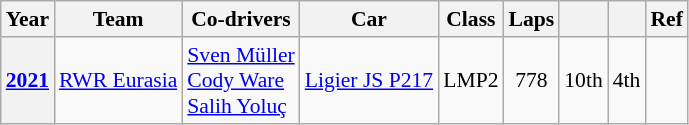<table class="wikitable" style="text-align:center; font-size:90%;">
<tr>
<th>Year</th>
<th>Team</th>
<th>Co-drivers</th>
<th>Car</th>
<th>Class</th>
<th>Laps</th>
<th></th>
<th></th>
<th>Ref</th>
</tr>
<tr>
<th><a href='#'>2021</a></th>
<td align=left> <a href='#'>RWR Eurasia</a></td>
<td align=left> <a href='#'>Sven Müller</a><br> <a href='#'>Cody Ware</a><br> <a href='#'>Salih Yoluç</a></td>
<td align=left><a href='#'>Ligier JS P217</a></td>
<td>LMP2</td>
<td>778</td>
<td>10th</td>
<td>4th</td>
<td></td>
</tr>
</table>
